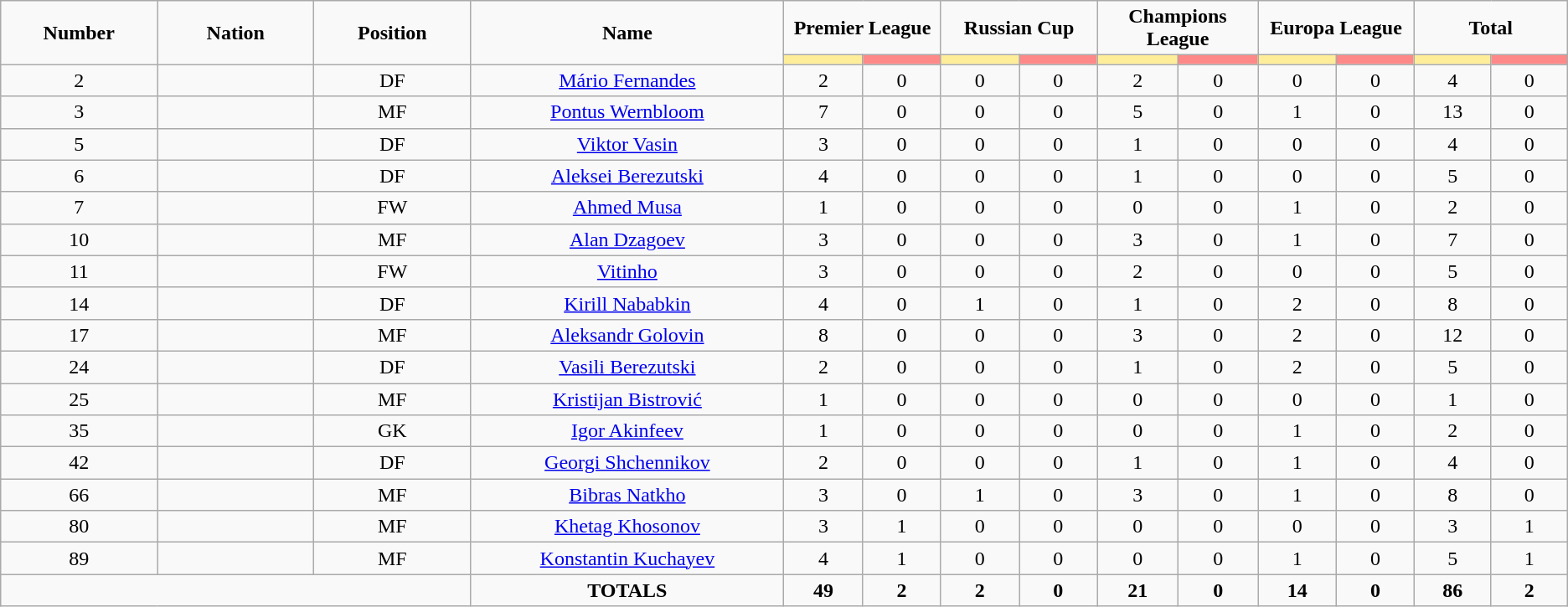<table class="wikitable" style="font-size: 100%; text-align: center;">
<tr>
<td rowspan="2" width="10%" align="center"><strong>Number</strong></td>
<td rowspan="2" width="10%" align="center"><strong>Nation</strong></td>
<td rowspan="2" width="10%" align="center"><strong>Position</strong></td>
<td rowspan="2" width="20%" align="center"><strong>Name</strong></td>
<td colspan="2" align="center"><strong>Premier League</strong></td>
<td colspan="2" align="center"><strong>Russian Cup</strong></td>
<td colspan="2" align="center"><strong>Champions League</strong></td>
<td colspan="2" align="center"><strong>Europa League</strong></td>
<td colspan="2" align="center"><strong>Total</strong></td>
</tr>
<tr>
<th width=60 style="background: #FFEE99"></th>
<th width=60 style="background: #FF8888"></th>
<th width=60 style="background: #FFEE99"></th>
<th width=60 style="background: #FF8888"></th>
<th width=60 style="background: #FFEE99"></th>
<th width=60 style="background: #FF8888"></th>
<th width=60 style="background: #FFEE99"></th>
<th width=60 style="background: #FF8888"></th>
<th width=60 style="background: #FFEE99"></th>
<th width=60 style="background: #FF8888"></th>
</tr>
<tr>
<td>2</td>
<td></td>
<td>DF</td>
<td><a href='#'>Mário Fernandes</a></td>
<td>2</td>
<td>0</td>
<td>0</td>
<td>0</td>
<td>2</td>
<td>0</td>
<td>0</td>
<td>0</td>
<td>4</td>
<td>0</td>
</tr>
<tr>
<td>3</td>
<td></td>
<td>MF</td>
<td><a href='#'>Pontus Wernbloom</a></td>
<td>7</td>
<td>0</td>
<td>0</td>
<td>0</td>
<td>5</td>
<td>0</td>
<td>1</td>
<td>0</td>
<td>13</td>
<td>0</td>
</tr>
<tr>
<td>5</td>
<td></td>
<td>DF</td>
<td><a href='#'>Viktor Vasin</a></td>
<td>3</td>
<td>0</td>
<td>0</td>
<td>0</td>
<td>1</td>
<td>0</td>
<td>0</td>
<td>0</td>
<td>4</td>
<td>0</td>
</tr>
<tr>
<td>6</td>
<td></td>
<td>DF</td>
<td><a href='#'>Aleksei Berezutski</a></td>
<td>4</td>
<td>0</td>
<td>0</td>
<td>0</td>
<td>1</td>
<td>0</td>
<td>0</td>
<td>0</td>
<td>5</td>
<td>0</td>
</tr>
<tr>
<td>7</td>
<td></td>
<td>FW</td>
<td><a href='#'>Ahmed Musa</a></td>
<td>1</td>
<td>0</td>
<td>0</td>
<td>0</td>
<td>0</td>
<td>0</td>
<td>1</td>
<td>0</td>
<td>2</td>
<td>0</td>
</tr>
<tr>
<td>10</td>
<td></td>
<td>MF</td>
<td><a href='#'>Alan Dzagoev</a></td>
<td>3</td>
<td>0</td>
<td>0</td>
<td>0</td>
<td>3</td>
<td>0</td>
<td>1</td>
<td>0</td>
<td>7</td>
<td>0</td>
</tr>
<tr>
<td>11</td>
<td></td>
<td>FW</td>
<td><a href='#'>Vitinho</a></td>
<td>3</td>
<td>0</td>
<td>0</td>
<td>0</td>
<td>2</td>
<td>0</td>
<td>0</td>
<td>0</td>
<td>5</td>
<td>0</td>
</tr>
<tr>
<td>14</td>
<td></td>
<td>DF</td>
<td><a href='#'>Kirill Nababkin</a></td>
<td>4</td>
<td>0</td>
<td>1</td>
<td>0</td>
<td>1</td>
<td>0</td>
<td>2</td>
<td>0</td>
<td>8</td>
<td>0</td>
</tr>
<tr>
<td>17</td>
<td></td>
<td>MF</td>
<td><a href='#'>Aleksandr Golovin</a></td>
<td>8</td>
<td>0</td>
<td>0</td>
<td>0</td>
<td>3</td>
<td>0</td>
<td>2</td>
<td>0</td>
<td>12</td>
<td>0</td>
</tr>
<tr>
<td>24</td>
<td></td>
<td>DF</td>
<td><a href='#'>Vasili Berezutski</a></td>
<td>2</td>
<td>0</td>
<td>0</td>
<td>0</td>
<td>1</td>
<td>0</td>
<td>2</td>
<td>0</td>
<td>5</td>
<td>0</td>
</tr>
<tr>
<td>25</td>
<td></td>
<td>MF</td>
<td><a href='#'>Kristijan Bistrović</a></td>
<td>1</td>
<td>0</td>
<td>0</td>
<td>0</td>
<td>0</td>
<td>0</td>
<td>0</td>
<td>0</td>
<td>1</td>
<td>0</td>
</tr>
<tr>
<td>35</td>
<td></td>
<td>GK</td>
<td><a href='#'>Igor Akinfeev</a></td>
<td>1</td>
<td>0</td>
<td>0</td>
<td>0</td>
<td>0</td>
<td>0</td>
<td>1</td>
<td>0</td>
<td>2</td>
<td>0</td>
</tr>
<tr>
<td>42</td>
<td></td>
<td>DF</td>
<td><a href='#'>Georgi Shchennikov</a></td>
<td>2</td>
<td>0</td>
<td>0</td>
<td>0</td>
<td>1</td>
<td>0</td>
<td>1</td>
<td>0</td>
<td>4</td>
<td>0</td>
</tr>
<tr>
<td>66</td>
<td></td>
<td>MF</td>
<td><a href='#'>Bibras Natkho</a></td>
<td>3</td>
<td>0</td>
<td>1</td>
<td>0</td>
<td>3</td>
<td>0</td>
<td>1</td>
<td>0</td>
<td>8</td>
<td>0</td>
</tr>
<tr>
<td>80</td>
<td></td>
<td>MF</td>
<td><a href='#'>Khetag Khosonov</a></td>
<td>3</td>
<td>1</td>
<td>0</td>
<td>0</td>
<td>0</td>
<td>0</td>
<td>0</td>
<td>0</td>
<td>3</td>
<td>1</td>
</tr>
<tr>
<td>89</td>
<td></td>
<td>MF</td>
<td><a href='#'>Konstantin Kuchayev</a></td>
<td>4</td>
<td>1</td>
<td>0</td>
<td>0</td>
<td>0</td>
<td>0</td>
<td>1</td>
<td>0</td>
<td>5</td>
<td>1</td>
</tr>
<tr>
<td colspan="3"></td>
<td><strong>TOTALS</strong></td>
<td><strong>49</strong></td>
<td><strong>2</strong></td>
<td><strong>2</strong></td>
<td><strong>0</strong></td>
<td><strong>21</strong></td>
<td><strong>0</strong></td>
<td><strong>14</strong></td>
<td><strong>0</strong></td>
<td><strong>86</strong></td>
<td><strong>2</strong></td>
</tr>
</table>
